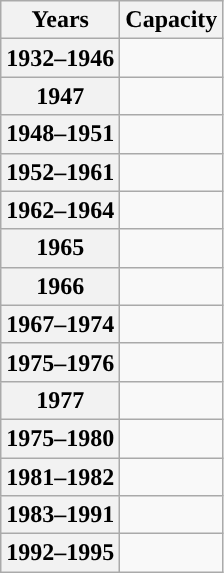<table class="wikitable">
<tr>
<th scope="row">Years</th>
<th scope="row">Capacity</th>
</tr>
<tr>
<th scope="row">1932–1946</th>
<td></td>
</tr>
<tr>
<th scope="row">1947</th>
<td></td>
</tr>
<tr>
<th scope="row">1948–1951</th>
<td></td>
</tr>
<tr>
<th scope="row">1952–1961</th>
<td></td>
</tr>
<tr>
<th scope="row">1962–1964</th>
<td></td>
</tr>
<tr>
<th scope="row">1965</th>
<td></td>
</tr>
<tr>
<th scope="row">1966</th>
<td></td>
</tr>
<tr>
<th scope="row">1967–1974</th>
<td></td>
</tr>
<tr>
<th scope="row">1975–1976</th>
<td></td>
</tr>
<tr>
<th scope="row">1977</th>
<td></td>
</tr>
<tr>
<th scope="row">1975–1980</th>
<td></td>
</tr>
<tr>
<th scope="row">1981–1982</th>
<td></td>
</tr>
<tr>
<th scope="row">1983–1991</th>
<td></td>
</tr>
<tr>
<th scope="row">1992–1995</th>
<td></td>
</tr>
</table>
